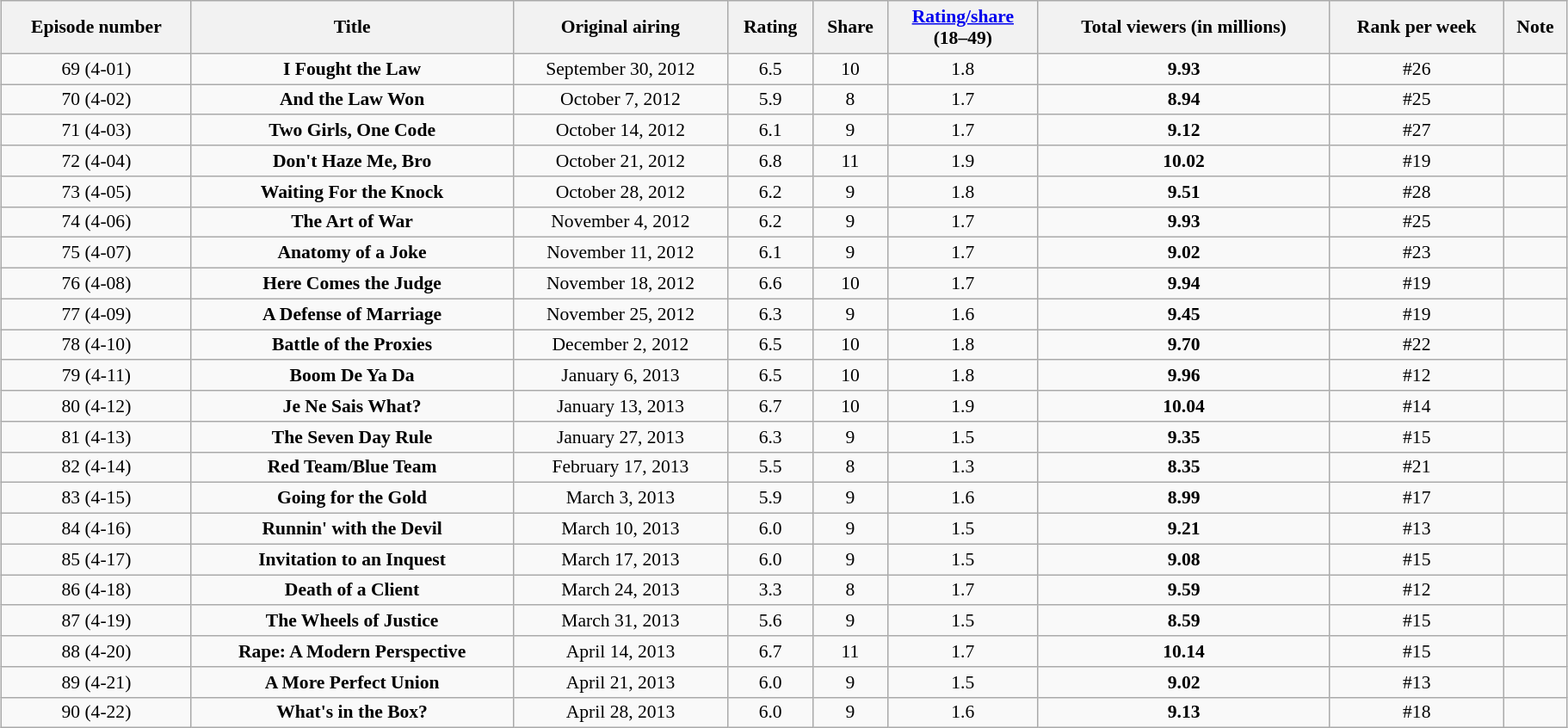<table class="wikitable" style="font-size:90%; text-align:center; width: 96%; margin-left: auto; margin-right: auto;">
<tr>
<th>Episode number</th>
<th>Title</th>
<th>Original airing</th>
<th>Rating</th>
<th>Share</th>
<th><a href='#'>Rating/share</a><br>(18–49)</th>
<th>Total viewers (in millions)</th>
<th>Rank per week</th>
<th>Note</th>
</tr>
<tr>
<td>69 (4-01)</td>
<td><strong>I Fought the Law</strong></td>
<td>September 30, 2012</td>
<td>6.5</td>
<td>10</td>
<td>1.8</td>
<td><strong>9.93</strong></td>
<td>#26</td>
<td></td>
</tr>
<tr>
<td>70 (4-02)</td>
<td><strong>And the Law Won</strong></td>
<td>October 7, 2012</td>
<td>5.9</td>
<td>8</td>
<td>1.7</td>
<td><strong>8.94</strong></td>
<td>#25</td>
<td></td>
</tr>
<tr>
<td>71 (4-03)</td>
<td><strong>Two Girls, One Code</strong></td>
<td>October 14, 2012</td>
<td>6.1</td>
<td>9</td>
<td>1.7</td>
<td><strong>9.12</strong></td>
<td>#27</td>
<td></td>
</tr>
<tr>
<td>72 (4-04)</td>
<td><strong>Don't Haze Me, Bro</strong></td>
<td>October 21, 2012</td>
<td>6.8</td>
<td>11</td>
<td>1.9</td>
<td><strong>10.02</strong></td>
<td>#19</td>
<td></td>
</tr>
<tr>
<td>73 (4-05)</td>
<td><strong>Waiting For the Knock</strong></td>
<td>October 28, 2012</td>
<td>6.2</td>
<td>9</td>
<td>1.8</td>
<td><strong>9.51</strong></td>
<td>#28</td>
<td></td>
</tr>
<tr>
<td>74 (4-06)</td>
<td><strong>The Art of War</strong></td>
<td>November 4, 2012</td>
<td>6.2</td>
<td>9</td>
<td>1.7</td>
<td><strong>9.93</strong></td>
<td>#25</td>
<td></td>
</tr>
<tr>
<td>75 (4-07)</td>
<td><strong>Anatomy of a Joke</strong></td>
<td>November 11, 2012</td>
<td>6.1</td>
<td>9</td>
<td>1.7</td>
<td><strong>9.02</strong></td>
<td>#23</td>
<td></td>
</tr>
<tr>
<td>76 (4-08)</td>
<td><strong>Here Comes the Judge</strong></td>
<td>November 18, 2012</td>
<td>6.6</td>
<td>10</td>
<td>1.7</td>
<td><strong>9.94</strong></td>
<td>#19</td>
<td></td>
</tr>
<tr>
<td>77 (4-09)</td>
<td><strong>A Defense of Marriage</strong></td>
<td>November 25, 2012</td>
<td>6.3</td>
<td>9</td>
<td>1.6</td>
<td><strong>9.45</strong></td>
<td>#19</td>
<td></td>
</tr>
<tr>
<td>78 (4-10)</td>
<td><strong>Battle of the Proxies</strong></td>
<td>December 2, 2012</td>
<td>6.5</td>
<td>10</td>
<td>1.8</td>
<td><strong>9.70</strong></td>
<td>#22</td>
<td></td>
</tr>
<tr>
<td>79 (4-11)</td>
<td><strong>Boom De Ya Da</strong></td>
<td>January 6, 2013</td>
<td>6.5</td>
<td>10</td>
<td>1.8</td>
<td><strong>9.96</strong></td>
<td>#12</td>
<td></td>
</tr>
<tr>
<td>80 (4-12)</td>
<td><strong>Je Ne Sais What?</strong></td>
<td>January 13, 2013</td>
<td>6.7</td>
<td>10</td>
<td>1.9</td>
<td><strong>10.04</strong></td>
<td>#14</td>
<td></td>
</tr>
<tr>
<td>81 (4-13)</td>
<td><strong>The Seven Day Rule</strong></td>
<td>January 27, 2013</td>
<td>6.3</td>
<td>9</td>
<td>1.5</td>
<td><strong>9.35</strong></td>
<td>#15</td>
<td></td>
</tr>
<tr>
<td>82 (4-14)</td>
<td><strong>Red Team/Blue Team</strong></td>
<td>February 17, 2013</td>
<td>5.5</td>
<td>8</td>
<td>1.3</td>
<td><strong>8.35</strong></td>
<td>#21</td>
<td></td>
</tr>
<tr>
<td>83 (4-15)</td>
<td><strong>Going for the Gold</strong></td>
<td>March 3, 2013</td>
<td>5.9</td>
<td>9</td>
<td>1.6</td>
<td><strong>8.99</strong></td>
<td>#17</td>
<td></td>
</tr>
<tr>
<td>84 (4-16)</td>
<td><strong>Runnin' with the Devil</strong></td>
<td>March 10, 2013</td>
<td>6.0</td>
<td>9</td>
<td>1.5</td>
<td><strong>9.21</strong></td>
<td>#13</td>
<td></td>
</tr>
<tr>
<td>85 (4-17)</td>
<td><strong>Invitation to an Inquest</strong></td>
<td>March 17, 2013</td>
<td>6.0</td>
<td>9</td>
<td>1.5</td>
<td><strong>9.08</strong></td>
<td>#15</td>
<td></td>
</tr>
<tr>
<td>86 (4-18)</td>
<td><strong>Death of a Client</strong></td>
<td>March 24, 2013</td>
<td>3.3</td>
<td>8</td>
<td>1.7</td>
<td><strong>9.59</strong></td>
<td>#12</td>
<td></td>
</tr>
<tr>
<td>87 (4-19)</td>
<td><strong>The Wheels of Justice</strong></td>
<td>March 31, 2013</td>
<td>5.6</td>
<td>9</td>
<td>1.5</td>
<td><strong>8.59</strong></td>
<td>#15</td>
<td></td>
</tr>
<tr>
<td>88 (4-20)</td>
<td><strong>Rape: A Modern Perspective</strong></td>
<td>April 14, 2013</td>
<td>6.7</td>
<td>11</td>
<td>1.7</td>
<td><strong>10.14</strong></td>
<td>#15</td>
<td></td>
</tr>
<tr>
<td>89 (4-21)</td>
<td><strong>A More Perfect Union</strong></td>
<td>April 21, 2013</td>
<td>6.0</td>
<td>9</td>
<td>1.5</td>
<td><strong>9.02</strong></td>
<td>#13</td>
<td></td>
</tr>
<tr>
<td>90 (4-22)</td>
<td><strong>What's in the Box?</strong></td>
<td>April 28, 2013</td>
<td>6.0</td>
<td>9</td>
<td>1.6</td>
<td><strong>9.13</strong></td>
<td>#18</td>
<td></td>
</tr>
</table>
